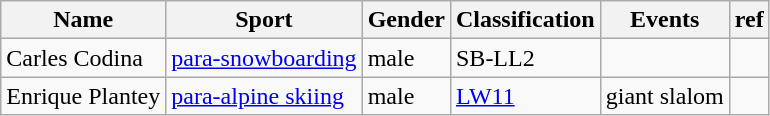<table class="wikitable">
<tr>
<th>Name</th>
<th>Sport</th>
<th>Gender</th>
<th>Classification</th>
<th>Events</th>
<th>ref</th>
</tr>
<tr>
<td>Carles Codina</td>
<td><a href='#'>para-snowboarding</a></td>
<td>male</td>
<td>SB-LL2</td>
<td></td>
<td></td>
</tr>
<tr>
<td>Enrique Plantey</td>
<td><a href='#'>para-alpine skiing</a></td>
<td>male</td>
<td><a href='#'>LW11</a></td>
<td>giant slalom</td>
<td></td>
</tr>
</table>
